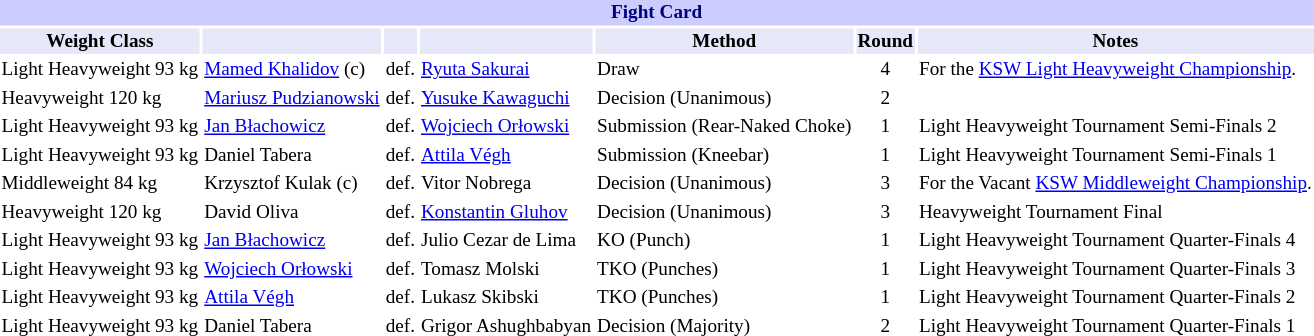<table class="toccolours" style="font-size: 80%;">
<tr>
<th colspan="8" style="background-color: #ccf; color: #000080; text-align: center;"><strong>Fight Card</strong></th>
</tr>
<tr>
<th colspan="1" style="background-color: #E6E8FA; color: #000000; text-align: center;">Weight Class</th>
<th colspan="1" style="background-color: #E6E8FA; color: #000000; text-align: center;"></th>
<th colspan="1" style="background-color: #E6E8FA; color: #000000; text-align: center;"></th>
<th colspan="1" style="background-color: #E6E8FA; color: #000000; text-align: center;"></th>
<th colspan="1" style="background-color: #E6E8FA; color: #000000; text-align: center;">Method</th>
<th colspan="1" style="background-color: #E6E8FA; color: #000000; text-align: center;">Round</th>
<th colspan="1" style="background-color: #E6E8FA; color: #000000; text-align: center;">Notes</th>
</tr>
<tr>
<td>Light Heavyweight 93 kg</td>
<td>  <a href='#'>Mamed Khalidov</a> (c)</td>
<td align=center>def.</td>
<td> <a href='#'>Ryuta Sakurai</a></td>
<td>Draw</td>
<td align=center>4</td>
<td>For the <a href='#'>KSW Light Heavyweight Championship</a>.</td>
</tr>
<tr>
<td>Heavyweight 120 kg</td>
<td> <a href='#'>Mariusz Pudzianowski</a></td>
<td align=center>def.</td>
<td>  <a href='#'>Yusuke Kawaguchi</a></td>
<td>Decision (Unanimous)</td>
<td align=center>2</td>
<td></td>
</tr>
<tr>
<td>Light Heavyweight 93 kg</td>
<td> <a href='#'>Jan Błachowicz</a></td>
<td align=center>def.</td>
<td>  <a href='#'>Wojciech Orłowski</a></td>
<td>Submission (Rear-Naked Choke)</td>
<td align=center>1</td>
<td>Light Heavyweight Tournament Semi-Finals 2</td>
</tr>
<tr>
<td>Light Heavyweight 93 kg</td>
<td>  Daniel Tabera</td>
<td align=center>def.</td>
<td>  <a href='#'>Attila Végh</a></td>
<td>Submission (Kneebar)</td>
<td align=center>1</td>
<td>Light Heavyweight Tournament Semi-Finals 1</td>
</tr>
<tr>
<td>Middleweight 84 kg</td>
<td>  Krzysztof Kulak (c)</td>
<td align=center>def.</td>
<td> Vitor Nobrega</td>
<td>Decision (Unanimous)</td>
<td align=center>3</td>
<td>For the Vacant <a href='#'>KSW Middleweight Championship</a>.</td>
</tr>
<tr>
<td>Heavyweight 120 kg</td>
<td> David Oliva</td>
<td align=center>def.</td>
<td>  <a href='#'>Konstantin Gluhov</a></td>
<td>Decision (Unanimous)</td>
<td align=center>3</td>
<td>Heavyweight Tournament Final</td>
</tr>
<tr>
<td>Light Heavyweight 93 kg</td>
<td> <a href='#'>Jan Błachowicz</a></td>
<td align=center>def.</td>
<td> Julio Cezar de Lima</td>
<td>KO (Punch)</td>
<td align=center>1</td>
<td>Light Heavyweight Tournament Quarter-Finals 4</td>
</tr>
<tr>
<td>Light Heavyweight 93 kg</td>
<td> <a href='#'>Wojciech Orłowski</a></td>
<td align=center>def.</td>
<td>  Tomasz Molski</td>
<td>TKO (Punches)</td>
<td align=center>1</td>
<td>Light Heavyweight Tournament Quarter-Finals 3</td>
</tr>
<tr>
<td>Light Heavyweight 93 kg</td>
<td>  <a href='#'>Attila Végh</a></td>
<td align=center>def.</td>
<td>  Lukasz Skibski</td>
<td>TKO (Punches)</td>
<td align=center>1</td>
<td>Light Heavyweight Tournament Quarter-Finals 2</td>
</tr>
<tr>
<td>Light Heavyweight 93 kg</td>
<td>  Daniel Tabera</td>
<td align=center>def.</td>
<td> Grigor Ashughbabyan</td>
<td>Decision (Majority)</td>
<td align=center>2</td>
<td>Light Heavyweight Tournament Quarter-Finals 1</td>
</tr>
</table>
